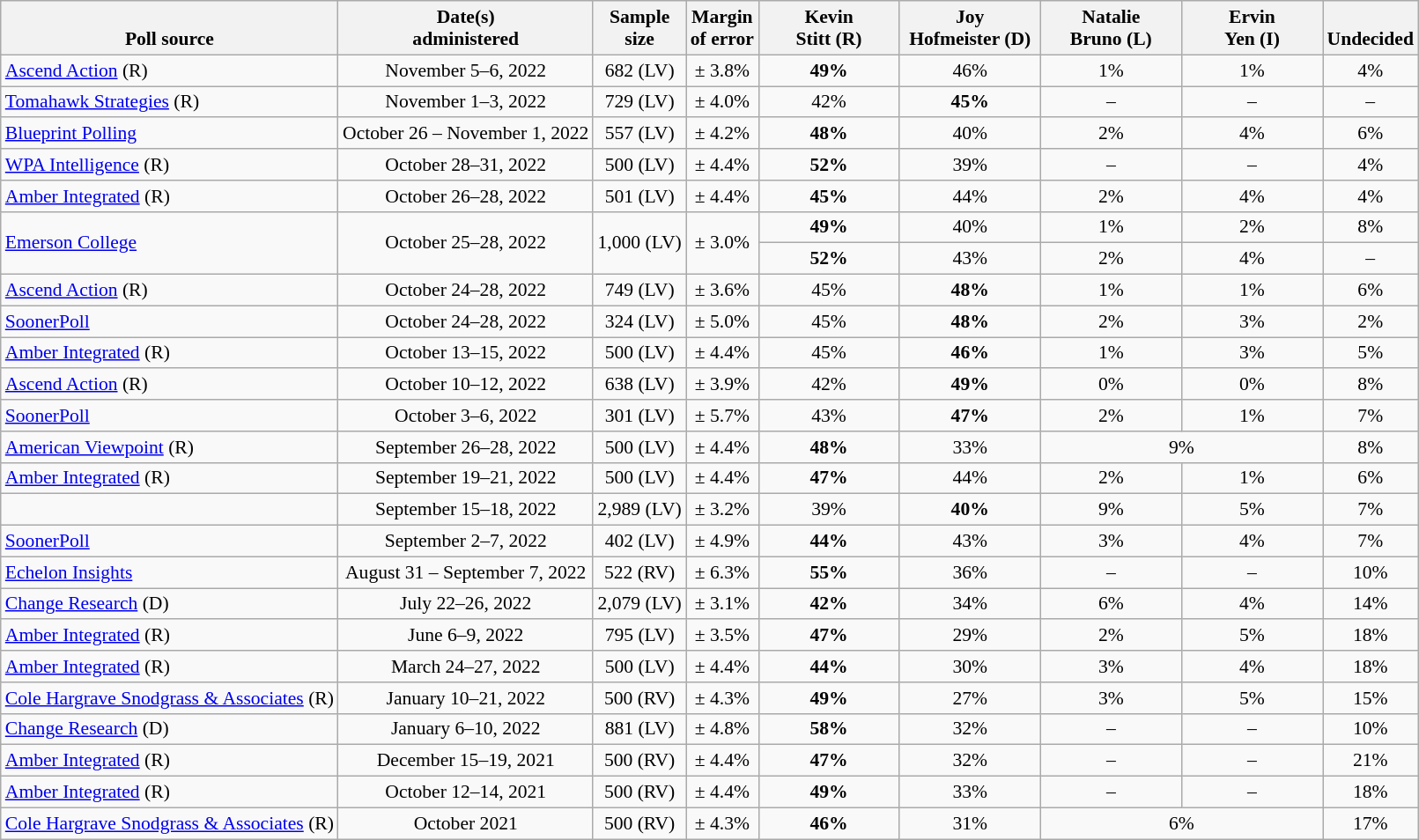<table class="wikitable" style="font-size:90%;text-align:center;">
<tr style="vertical-align:bottom">
<th>Poll source</th>
<th>Date(s)<br>administered</th>
<th>Sample<br>size</th>
<th>Margin<br>of error</th>
<th style="width:100px;">Kevin<br>Stitt (R)</th>
<th style="width:100px;">Joy<br>Hofmeister (D)</th>
<th style="width:100px;">Natalie<br>Bruno (L)</th>
<th style="width:100px;">Ervin<br>Yen (I)</th>
<th>Undecided</th>
</tr>
<tr>
<td style="text-align:left;"><a href='#'>Ascend Action</a> (R)</td>
<td>November 5–6, 2022</td>
<td>682 (LV)</td>
<td>± 3.8%</td>
<td><strong>49%</strong></td>
<td>46%</td>
<td>1%</td>
<td>1%</td>
<td>4%</td>
</tr>
<tr>
<td style="text-align:left;"><a href='#'>Tomahawk Strategies</a> (R)</td>
<td>November 1–3, 2022</td>
<td>729 (LV)</td>
<td>± 4.0%</td>
<td>42%</td>
<td><strong>45%</strong></td>
<td>–</td>
<td>–</td>
<td>–</td>
</tr>
<tr>
<td style="text-align:left;"><a href='#'>Blueprint Polling</a></td>
<td>October 26 – November 1, 2022</td>
<td>557 (LV)</td>
<td>± 4.2%</td>
<td><strong>48%</strong></td>
<td>40%</td>
<td>2%</td>
<td>4%</td>
<td>6%</td>
</tr>
<tr>
<td style="text-align:left;"><a href='#'>WPA Intelligence</a> (R)</td>
<td>October 28–31, 2022</td>
<td>500 (LV)</td>
<td>± 4.4%</td>
<td><strong>52%</strong></td>
<td>39%</td>
<td>–</td>
<td>–</td>
<td>4%</td>
</tr>
<tr>
<td style="text-align:left;"><a href='#'>Amber Integrated</a> (R)</td>
<td>October 26–28, 2022</td>
<td>501 (LV)</td>
<td>± 4.4%</td>
<td><strong>45%</strong></td>
<td>44%</td>
<td>2%</td>
<td>4%</td>
<td>4%</td>
</tr>
<tr>
<td style="text-align:left;" rowspan="2"><a href='#'>Emerson College</a></td>
<td rowspan="2">October 25–28, 2022</td>
<td rowspan="2">1,000 (LV)</td>
<td rowspan="2">± 3.0%</td>
<td><strong>49%</strong></td>
<td>40%</td>
<td>1%</td>
<td>2%</td>
<td>8%</td>
</tr>
<tr>
<td><strong>52%</strong></td>
<td>43%</td>
<td>2%</td>
<td>4%</td>
<td>–</td>
</tr>
<tr>
<td style="text-align:left;"><a href='#'>Ascend Action</a> (R)</td>
<td>October 24–28, 2022</td>
<td>749 (LV)</td>
<td>± 3.6%</td>
<td>45%</td>
<td><strong>48%</strong></td>
<td>1%</td>
<td>1%</td>
<td>6%</td>
</tr>
<tr>
<td style="text-align:left;"><a href='#'>SoonerPoll</a></td>
<td>October 24–28, 2022</td>
<td>324 (LV)</td>
<td>± 5.0%</td>
<td>45%</td>
<td><strong>48%</strong></td>
<td>2%</td>
<td>3%</td>
<td>2%</td>
</tr>
<tr>
<td style="text-align:left;"><a href='#'>Amber Integrated</a> (R)</td>
<td>October 13–15, 2022</td>
<td>500 (LV)</td>
<td>± 4.4%</td>
<td>45%</td>
<td><strong>46%</strong></td>
<td>1%</td>
<td>3%</td>
<td>5%</td>
</tr>
<tr>
<td style="text-align:left;"><a href='#'>Ascend Action</a> (R)</td>
<td>October 10–12, 2022</td>
<td>638 (LV)</td>
<td>± 3.9%</td>
<td>42%</td>
<td><strong>49%</strong></td>
<td>0%</td>
<td>0%</td>
<td>8%</td>
</tr>
<tr>
<td style="text-align:left;"><a href='#'>SoonerPoll</a></td>
<td>October 3–6, 2022</td>
<td>301 (LV)</td>
<td>± 5.7%</td>
<td>43%</td>
<td><strong>47%</strong></td>
<td>2%</td>
<td>1%</td>
<td>7%</td>
</tr>
<tr>
<td style="text-align:left;"><a href='#'>American Viewpoint</a> (R)</td>
<td>September 26–28, 2022</td>
<td>500 (LV)</td>
<td>± 4.4%</td>
<td><strong>48%</strong></td>
<td>33%</td>
<td colspan="2">9%</td>
<td>8%</td>
</tr>
<tr>
<td style="text-align:left;"><a href='#'>Amber Integrated</a> (R)</td>
<td>September 19–21, 2022</td>
<td>500 (LV)</td>
<td>± 4.4%</td>
<td><strong>47%</strong></td>
<td>44%</td>
<td>2%</td>
<td>1%</td>
<td>6%</td>
</tr>
<tr>
<td style="text-align:left;"></td>
<td>September 15–18, 2022</td>
<td>2,989 (LV)</td>
<td>± 3.2%</td>
<td>39%</td>
<td><strong>40%</strong></td>
<td>9%</td>
<td>5%</td>
<td>7%</td>
</tr>
<tr>
<td style="text-align:left;"><a href='#'>SoonerPoll</a></td>
<td>September 2–7, 2022</td>
<td>402 (LV)</td>
<td>± 4.9%</td>
<td><strong>44%</strong></td>
<td>43%</td>
<td>3%</td>
<td>4%</td>
<td>7%</td>
</tr>
<tr>
<td style="text-align:left;"><a href='#'>Echelon Insights</a></td>
<td>August 31 – September 7, 2022</td>
<td>522 (RV)</td>
<td>± 6.3%</td>
<td><strong>55%</strong></td>
<td>36%</td>
<td>–</td>
<td>–</td>
<td>10%</td>
</tr>
<tr>
<td style="text-align:left;"><a href='#'>Change Research</a> (D)</td>
<td>July 22–26, 2022</td>
<td>2,079 (LV)</td>
<td>± 3.1%</td>
<td><strong>42%</strong></td>
<td>34%</td>
<td>6%</td>
<td>4%</td>
<td>14%</td>
</tr>
<tr>
<td style="text-align:left;"><a href='#'>Amber Integrated</a> (R)</td>
<td>June 6–9, 2022</td>
<td>795 (LV)</td>
<td>± 3.5%</td>
<td><strong>47%</strong></td>
<td>29%</td>
<td>2%</td>
<td>5%</td>
<td>18%</td>
</tr>
<tr>
<td style="text-align:left;"><a href='#'>Amber Integrated</a> (R)</td>
<td>March 24–27, 2022</td>
<td>500 (LV)</td>
<td>± 4.4%</td>
<td><strong>44%</strong></td>
<td>30%</td>
<td>3%</td>
<td>4%</td>
<td>18%</td>
</tr>
<tr>
<td style="text-align:left;"><a href='#'>Cole Hargrave Snodgrass & Associates</a> (R)</td>
<td>January 10–21, 2022</td>
<td>500 (RV)</td>
<td>± 4.3%</td>
<td><strong>49%</strong></td>
<td>27%</td>
<td>3%</td>
<td>5%</td>
<td>15%</td>
</tr>
<tr>
<td style="text-align:left;"><a href='#'>Change Research</a> (D)</td>
<td>January 6–10, 2022</td>
<td>881 (LV)</td>
<td>± 4.8%</td>
<td><strong>58%</strong></td>
<td>32%</td>
<td>–</td>
<td>–</td>
<td>10%</td>
</tr>
<tr>
<td style="text-align:left;"><a href='#'>Amber Integrated</a> (R)</td>
<td>December 15–19, 2021</td>
<td>500 (RV)</td>
<td>± 4.4%</td>
<td><strong>47%</strong></td>
<td>32%</td>
<td>–</td>
<td>–</td>
<td>21%</td>
</tr>
<tr>
<td style="text-align:left;"><a href='#'>Amber Integrated</a> (R)</td>
<td>October 12–14, 2021</td>
<td>500 (RV)</td>
<td>± 4.4%</td>
<td><strong>49%</strong></td>
<td>33%</td>
<td>–</td>
<td>–</td>
<td>18%</td>
</tr>
<tr>
<td style="text-align:left;"><a href='#'>Cole Hargrave Snodgrass & Associates</a> (R)</td>
<td>October 2021</td>
<td>500 (RV)</td>
<td>± 4.3%</td>
<td><strong>46%</strong></td>
<td>31%</td>
<td colspan="2">6%</td>
<td>17%</td>
</tr>
</table>
